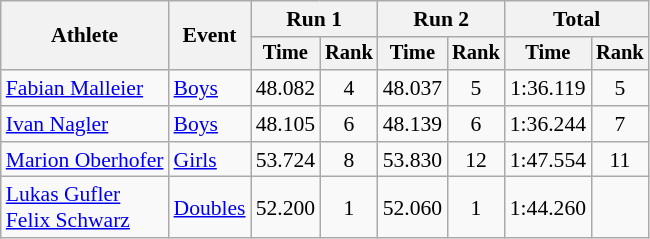<table class="wikitable" style="font-size:90%">
<tr>
<th rowspan="2">Athlete</th>
<th rowspan="2">Event</th>
<th colspan="2">Run 1</th>
<th colspan="2">Run 2</th>
<th colspan="2">Total</th>
</tr>
<tr style="font-size:95%">
<th>Time</th>
<th>Rank</th>
<th>Time</th>
<th>Rank</th>
<th>Time</th>
<th>Rank</th>
</tr>
<tr align=center>
<td align=left><a href='#'>Fabian Malleier</a></td>
<td align=left><a href='#'>Boys</a></td>
<td>48.082</td>
<td>4</td>
<td>48.037</td>
<td>5</td>
<td>1:36.119</td>
<td>5</td>
</tr>
<tr align=center>
<td align=left><a href='#'>Ivan Nagler</a></td>
<td align=left><a href='#'>Boys</a></td>
<td>48.105</td>
<td>6</td>
<td>48.139</td>
<td>6</td>
<td>1:36.244</td>
<td>7</td>
</tr>
<tr align=center>
<td align=left><a href='#'>Marion Oberhofer</a></td>
<td align=left><a href='#'>Girls</a></td>
<td>53.724</td>
<td>8</td>
<td>53.830</td>
<td>12</td>
<td>1:47.554</td>
<td>11</td>
</tr>
<tr align=center>
<td align=left><a href='#'>Lukas Gufler</a><br><a href='#'>Felix Schwarz</a></td>
<td align=left><a href='#'>Doubles</a></td>
<td>52.200</td>
<td>1</td>
<td>52.060</td>
<td>1</td>
<td>1:44.260</td>
<td></td>
</tr>
</table>
